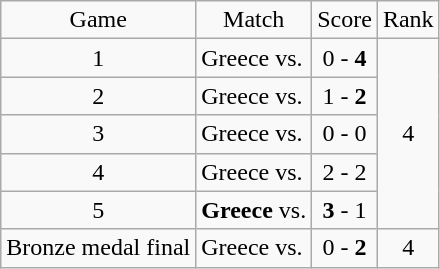<table class="wikitable">
<tr>
<td style="text-align:center;">Game</td>
<td style="text-align:center;">Match</td>
<td style="text-align:center;">Score</td>
<td style="text-align:center;">Rank</td>
</tr>
<tr>
<td style="text-align:center;">1</td>
<td>Greece vs. <strong></strong></td>
<td style="text-align:center;">0 - <strong>4</strong></td>
<td rowspan="5" style="text-align:center;">4</td>
</tr>
<tr>
<td style="text-align:center;">2</td>
<td>Greece vs. <strong></strong></td>
<td style="text-align:center;">1 - <strong>2</strong></td>
</tr>
<tr>
<td style="text-align:center;">3</td>
<td>Greece vs. </td>
<td style="text-align:center;">0 - 0</td>
</tr>
<tr>
<td style="text-align:center;">4</td>
<td>Greece vs. </td>
<td style="text-align:center;">2 - 2</td>
</tr>
<tr>
<td style="text-align:center;">5</td>
<td><strong>Greece</strong> vs. </td>
<td style="text-align:center;"><strong>3</strong> - 1</td>
</tr>
<tr>
<td style="text-align:center;">Bronze medal final</td>
<td>Greece vs. <strong></strong></td>
<td style="text-align:center;">0 - <strong>2</strong></td>
<td style="text-align:center;">4</td>
</tr>
</table>
